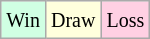<table class="wikitable">
<tr>
<td style="background:#d0ffe3;"><small>Win</small></td>
<td style="background:#ffd;"><small>Draw</small></td>
<td style="background:#ffd0e3;"><small>Loss</small></td>
</tr>
</table>
